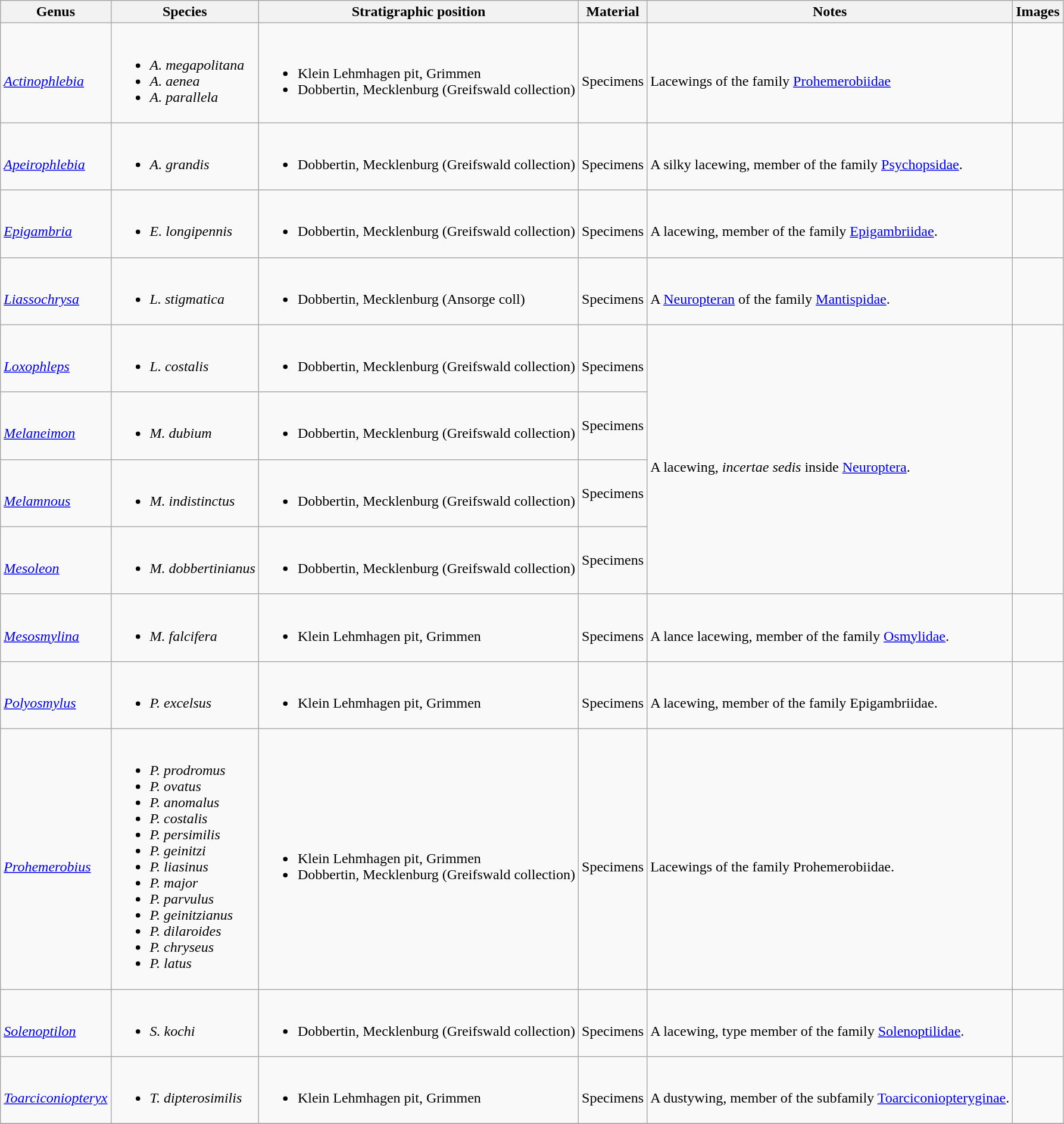<table class = "wikitable">
<tr>
<th>Genus</th>
<th>Species</th>
<th>Stratigraphic position</th>
<th>Material</th>
<th>Notes</th>
<th>Images</th>
</tr>
<tr>
<td><br><em><a href='#'>Actinophlebia</a></em></td>
<td><br><ul><li><em>A. megapolitana</em></li><li><em>A. aenea </em></li><li><em>A. parallela</em></li></ul></td>
<td><br><ul><li>Klein Lehmhagen pit, Grimmen</li><li>Dobbertin, Mecklenburg (Greifswald collection)</li></ul></td>
<td><br>Specimens</td>
<td><br>Lacewings of the family <a href='#'>Prohemerobiidae</a></td>
<td></td>
</tr>
<tr>
<td><br><em><a href='#'>Apeirophlebia</a></em></td>
<td><br><ul><li><em>A. grandis</em></li></ul></td>
<td><br><ul><li>Dobbertin, Mecklenburg (Greifswald collection)</li></ul></td>
<td><br>Specimens</td>
<td><br>A silky lacewing, member of the family <a href='#'>Psychopsidae</a>.</td>
<td><br></td>
</tr>
<tr>
<td><br><em><a href='#'>Epigambria</a></em></td>
<td><br><ul><li><em>E. longipennis</em></li></ul></td>
<td><br><ul><li>Dobbertin, Mecklenburg (Greifswald collection)</li></ul></td>
<td><br>Specimens</td>
<td><br>A lacewing, member of the family <a href='#'>Epigambriidae</a>.</td>
<td><br></td>
</tr>
<tr>
<td><br><em><a href='#'>Liassochrysa</a></em></td>
<td><br><ul><li><em>L. stigmatica</em></li></ul></td>
<td><br><ul><li>Dobbertin, Mecklenburg (Ansorge coll)</li></ul></td>
<td><br>Specimens</td>
<td><br>A <a href='#'>Neuropteran</a> of the family <a href='#'>Mantispidae</a>.</td>
<td><br></td>
</tr>
<tr>
<td><br><em><a href='#'>Loxophleps</a></em></td>
<td><br><ul><li><em>L. costalis</em></li></ul></td>
<td><br><ul><li>Dobbertin, Mecklenburg (Greifswald collection)</li></ul></td>
<td><br>Specimens</td>
<td rowspan="4"><br>A lacewing, <em>incertae sedis</em> inside <a href='#'>Neuroptera</a>.</td>
<td rowspan="4"></td>
</tr>
<tr>
<td><br><em><a href='#'>Melaneimon</a></em></td>
<td><br><ul><li><em>M. dubium</em></li></ul></td>
<td><br><ul><li>Dobbertin, Mecklenburg (Greifswald collection)</li></ul></td>
<td>Specimens</td>
</tr>
<tr>
<td><br><em><a href='#'>Melamnous</a></em></td>
<td><br><ul><li><em>M. indistinctus</em></li></ul></td>
<td><br><ul><li>Dobbertin, Mecklenburg (Greifswald collection)</li></ul></td>
<td>Specimens</td>
</tr>
<tr>
<td><br><em><a href='#'>Mesoleon</a></em></td>
<td><br><ul><li><em>M. dobbertinianus</em></li></ul></td>
<td><br><ul><li>Dobbertin, Mecklenburg (Greifswald collection)</li></ul></td>
<td>Specimens</td>
</tr>
<tr>
<td><br><em><a href='#'>Mesosmylina</a></em></td>
<td><br><ul><li><em>M. falcifera</em></li></ul></td>
<td><br><ul><li>Klein Lehmhagen pit, Grimmen</li></ul></td>
<td><br>Specimens</td>
<td><br>A lance lacewing, member of the family <a href='#'>Osmylidae</a>.</td>
<td></td>
</tr>
<tr>
<td><br><em><a href='#'>Polyosmylus</a></em></td>
<td><br><ul><li><em>P. excelsus</em></li></ul></td>
<td><br><ul><li>Klein Lehmhagen pit, Grimmen</li></ul></td>
<td><br>Specimens</td>
<td><br>A lacewing, member of the family Epigambriidae.</td>
<td></td>
</tr>
<tr>
<td><br><em><a href='#'>Prohemerobius</a></em></td>
<td><br><ul><li><em>P. prodromus</em></li><li><em>P. ovatus</em></li><li><em>P. anomalus</em></li><li><em>P. costalis</em></li><li><em>P. persimilis</em></li><li><em>P. geinitzi</em></li><li><em>P. liasinus</em></li><li><em>P. major</em></li><li><em>P. parvulus</em></li><li><em>P. geinitzianus</em></li><li><em>P. dilaroides</em></li><li><em>P. chryseus</em></li><li><em>P. latus</em></li></ul></td>
<td><br><ul><li>Klein Lehmhagen pit, Grimmen</li><li>Dobbertin, Mecklenburg (Greifswald collection)</li></ul></td>
<td><br>Specimens</td>
<td><br>Lacewings of the family Prohemerobiidae.</td>
<td></td>
</tr>
<tr>
<td><br><em><a href='#'>Solenoptilon</a></em></td>
<td><br><ul><li><em>S. kochi</em></li></ul></td>
<td><br><ul><li>Dobbertin, Mecklenburg (Greifswald collection)</li></ul></td>
<td><br>Specimens</td>
<td><br>A lacewing, type member of the family <a href='#'>Solenoptilidae</a>.</td>
<td></td>
</tr>
<tr>
<td><br><em><a href='#'>Toarciconiopteryx</a></em></td>
<td><br><ul><li><em>T. dipterosimilis</em></li></ul></td>
<td><br><ul><li>Klein Lehmhagen pit, Grimmen</li></ul></td>
<td><br>Specimens</td>
<td><br>A dustywing, member of the subfamily <a href='#'>Toarciconiopteryginae</a>.</td>
<td><br></td>
</tr>
<tr>
</tr>
</table>
